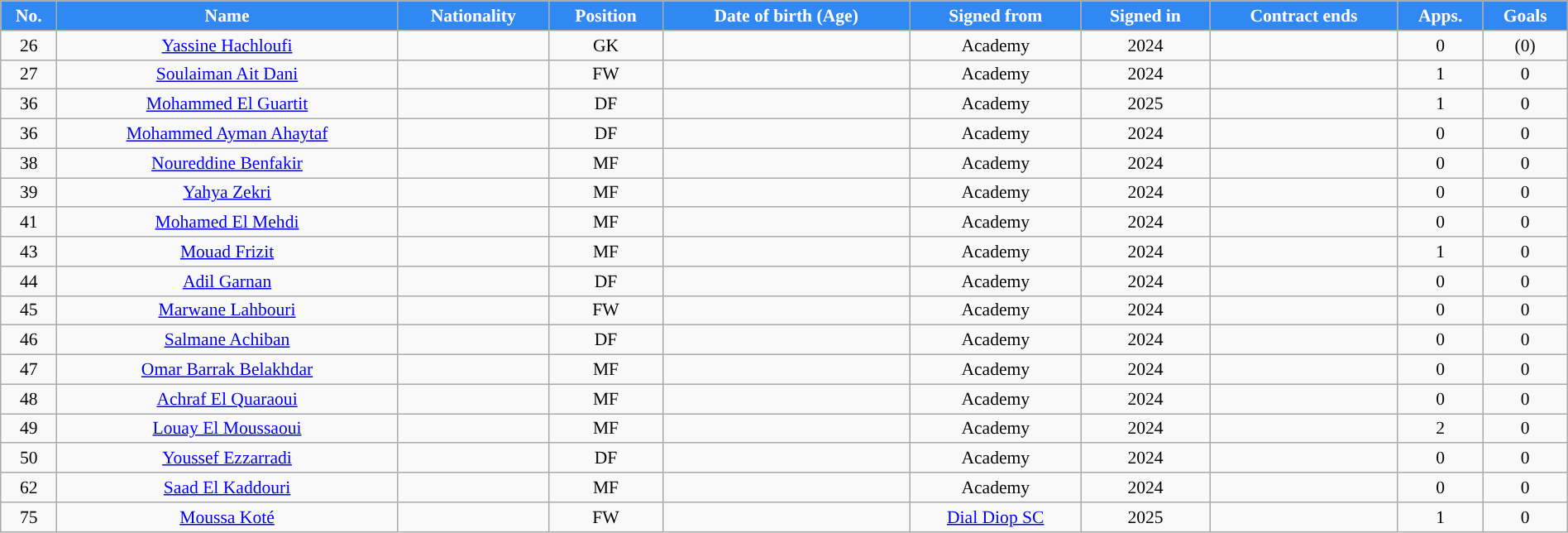<table class="wikitable sortable"  style="text-align:center; font-size:90%; width:100%;">
<tr>
<th style="background:#3088f2; color:#ffffff; ">No.</th>
<th style="background:#3088f2; color:#ffffff; ">Name</th>
<th style="background:#3088f2; color:#ffffff; ">Nationality</th>
<th style="background:#3088f2; color:#ffffff; ">Position</th>
<th style="background:#3088f2; color:#ffffff; ">Date of birth (Age)</th>
<th style="background:#3088f2; color:#ffffff; ">Signed from</th>
<th style="background:#3088f2; color:#ffffff; ">Signed in</th>
<th style="background:#3088f2; color:#ffffff; ">Contract ends</th>
<th style="background:#3088f2; color:#ffffff; ">Apps.</th>
<th style="background:#3088f2; color:#ffffff; ">Goals</th>
</tr>
<tr>
<td>26</td>
<td><a href='#'>Yassine Hachloufi</a></td>
<td></td>
<td>GK</td>
<td></td>
<td>Academy</td>
<td>2024</td>
<td></td>
<td>0</td>
<td>(0)</td>
</tr>
<tr>
<td>27</td>
<td><a href='#'>Soulaiman Ait Dani</a></td>
<td></td>
<td>FW</td>
<td></td>
<td>Academy</td>
<td>2024</td>
<td></td>
<td>1</td>
<td>0</td>
</tr>
<tr>
<td>36</td>
<td><a href='#'>Mohammed El Guartit</a></td>
<td></td>
<td>DF</td>
<td></td>
<td>Academy</td>
<td>2025</td>
<td></td>
<td>1</td>
<td>0</td>
</tr>
<tr>
<td>36</td>
<td><a href='#'>Mohammed Ayman Ahaytaf</a></td>
<td></td>
<td>DF</td>
<td></td>
<td>Academy</td>
<td>2024</td>
<td></td>
<td>0</td>
<td>0</td>
</tr>
<tr>
<td>38</td>
<td><a href='#'>Noureddine Benfakir</a></td>
<td></td>
<td>MF</td>
<td></td>
<td>Academy</td>
<td>2024</td>
<td></td>
<td>0</td>
<td>0</td>
</tr>
<tr>
<td>39</td>
<td><a href='#'>Yahya Zekri</a></td>
<td></td>
<td>MF</td>
<td></td>
<td>Academy</td>
<td>2024</td>
<td></td>
<td>0</td>
<td>0</td>
</tr>
<tr>
<td>41</td>
<td><a href='#'>Mohamed El Mehdi</a></td>
<td></td>
<td>MF</td>
<td></td>
<td>Academy</td>
<td>2024</td>
<td></td>
<td>0</td>
<td>0</td>
</tr>
<tr>
<td>43</td>
<td><a href='#'>Mouad Frizit</a></td>
<td></td>
<td>MF</td>
<td></td>
<td>Academy</td>
<td>2024</td>
<td></td>
<td>1</td>
<td>0</td>
</tr>
<tr>
<td>44</td>
<td><a href='#'>Adil Garnan</a></td>
<td></td>
<td>DF</td>
<td></td>
<td>Academy</td>
<td>2024</td>
<td></td>
<td>0</td>
<td>0</td>
</tr>
<tr>
<td>45</td>
<td><a href='#'>Marwane Lahbouri</a></td>
<td></td>
<td>FW</td>
<td></td>
<td>Academy</td>
<td>2024</td>
<td></td>
<td>0</td>
<td>0</td>
</tr>
<tr>
<td>46</td>
<td><a href='#'>Salmane Achiban</a></td>
<td></td>
<td>DF</td>
<td></td>
<td>Academy</td>
<td>2024</td>
<td></td>
<td>0</td>
<td>0</td>
</tr>
<tr>
<td>47</td>
<td><a href='#'>Omar Barrak Belakhdar</a></td>
<td></td>
<td>MF</td>
<td></td>
<td>Academy</td>
<td>2024</td>
<td></td>
<td>0</td>
<td>0</td>
</tr>
<tr>
<td>48</td>
<td><a href='#'>Achraf El Quaraoui</a></td>
<td></td>
<td>MF</td>
<td></td>
<td>Academy</td>
<td>2024</td>
<td></td>
<td>0</td>
<td>0</td>
</tr>
<tr>
<td>49</td>
<td><a href='#'>Louay El Moussaoui</a></td>
<td></td>
<td>MF</td>
<td></td>
<td>Academy</td>
<td>2024</td>
<td></td>
<td>2</td>
<td>0</td>
</tr>
<tr>
<td>50</td>
<td><a href='#'>Youssef Ezzarradi</a></td>
<td></td>
<td>DF</td>
<td></td>
<td>Academy</td>
<td>2024</td>
<td></td>
<td>0</td>
<td>0</td>
</tr>
<tr>
<td>62</td>
<td><a href='#'>Saad El Kaddouri</a></td>
<td></td>
<td>MF</td>
<td></td>
<td>Academy</td>
<td>2024</td>
<td></td>
<td>0</td>
<td>0</td>
</tr>
<tr>
<td>75</td>
<td><a href='#'>Moussa Koté</a></td>
<td></td>
<td>FW</td>
<td></td>
<td><a href='#'>Dial Diop SC</a></td>
<td>2025</td>
<td></td>
<td>1</td>
<td>0</td>
</tr>
</table>
